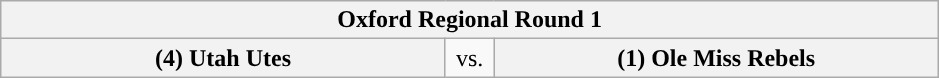<table class="wikitable">
<tr>
<th style="width: 604px;" colspan=3>Oxford Regional Round 1</th>
</tr>
<tr>
<th style="width: 289px; ">(4) Utah Utes</th>
<td style="width: 25px; text-align:center">vs.</td>
<th style="width: 289px; ">(1) Ole Miss Rebels</th>
</tr>
</table>
